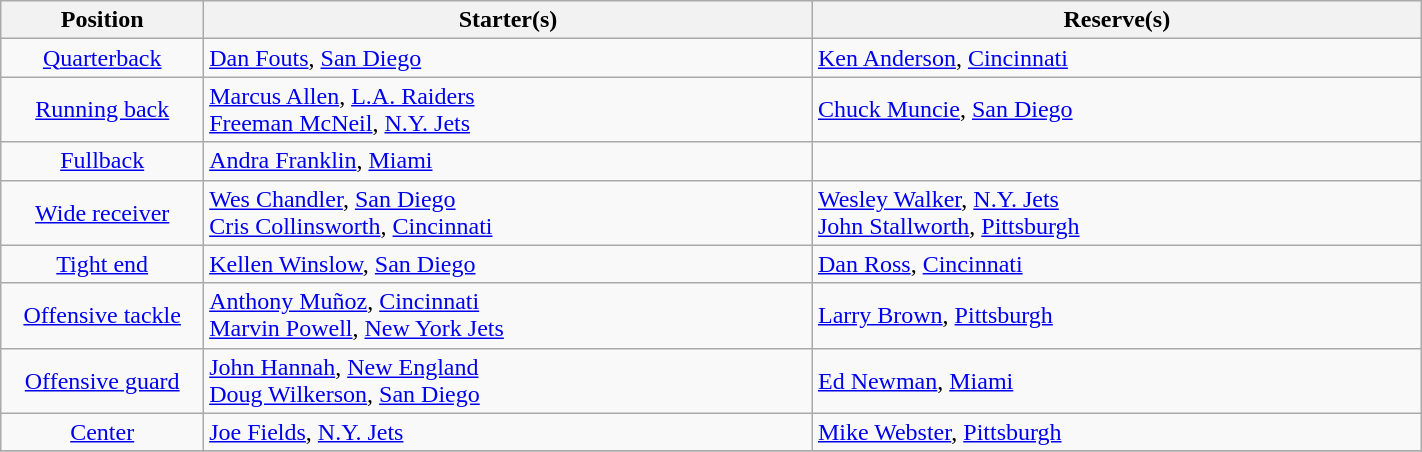<table class="wikitable" width=75%>
<tr>
<th width=10%>Position</th>
<th width=30%>Starter(s)</th>
<th width=30%>Reserve(s)</th>
</tr>
<tr>
<td align=center><a href='#'>Quarterback</a></td>
<td> <a href='#'>Dan Fouts</a>, <a href='#'>San Diego</a></td>
<td> <a href='#'>Ken Anderson</a>, <a href='#'>Cincinnati</a></td>
</tr>
<tr>
<td align=center><a href='#'>Running back</a></td>
<td> <a href='#'>Marcus Allen</a>, <a href='#'>L.A. Raiders</a><br> <a href='#'>Freeman McNeil</a>, <a href='#'>N.Y. Jets</a></td>
<td> <a href='#'>Chuck Muncie</a>, <a href='#'>San Diego</a></td>
</tr>
<tr>
<td align=center><a href='#'>Fullback</a></td>
<td> <a href='#'>Andra Franklin</a>, <a href='#'>Miami</a></td>
</tr>
<tr>
<td align=center><a href='#'>Wide receiver</a></td>
<td> <a href='#'>Wes Chandler</a>, <a href='#'>San Diego</a><br> <a href='#'>Cris Collinsworth</a>, <a href='#'>Cincinnati</a></td>
<td> <a href='#'>Wesley Walker</a>, <a href='#'>N.Y. Jets</a><br> <a href='#'>John Stallworth</a>, <a href='#'>Pittsburgh</a></td>
</tr>
<tr>
<td align=center><a href='#'>Tight end</a></td>
<td> <a href='#'>Kellen Winslow</a>, <a href='#'>San Diego</a></td>
<td> <a href='#'>Dan Ross</a>, <a href='#'>Cincinnati</a></td>
</tr>
<tr>
<td align=center><a href='#'>Offensive tackle</a></td>
<td> <a href='#'>Anthony Muñoz</a>, <a href='#'>Cincinnati</a><br> <a href='#'>Marvin Powell</a>, <a href='#'>New York Jets</a></td>
<td> <a href='#'>Larry Brown</a>, <a href='#'>Pittsburgh</a></td>
</tr>
<tr>
<td align=center><a href='#'>Offensive guard</a></td>
<td> <a href='#'>John Hannah</a>, <a href='#'>New England</a><br> <a href='#'>Doug Wilkerson</a>, <a href='#'>San Diego</a></td>
<td> <a href='#'>Ed Newman</a>, <a href='#'>Miami</a></td>
</tr>
<tr>
<td align=center><a href='#'>Center</a></td>
<td> <a href='#'>Joe Fields</a>, <a href='#'>N.Y. Jets</a></td>
<td> <a href='#'>Mike Webster</a>, <a href='#'>Pittsburgh</a></td>
</tr>
<tr>
</tr>
</table>
